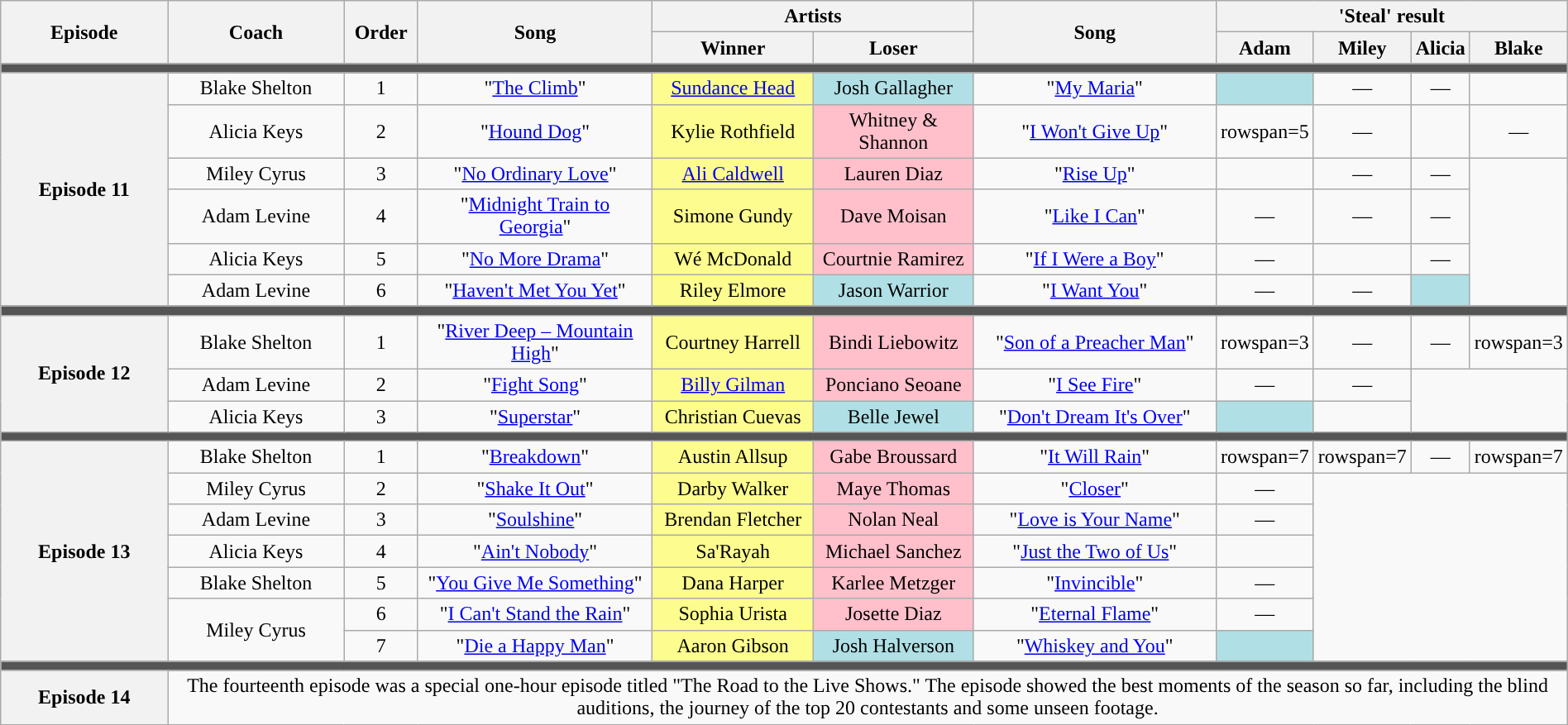<table class="wikitable" style="text-align: center; width:100%;">
<tr>
<th rowspan="2" style="width:13%;">Episode</th>
<th rowspan="2" style="width:14%;">Coach</th>
<th rowspan="2" style="width:05%;">Order</th>
<th rowspan="2" style="width:18%;">Song</th>
<th colspan="2" style="width:22%;">Artists</th>
<th rowspan="2" style="width:19%;">Song</th>
<th colspan="4" style="width:20%;">'Steal' result</th>
</tr>
<tr>
<th style="width:12%;">Winner</th>
<th style="width:12%;">Loser</th>
<th style="width:05%;">Adam</th>
<th style="width:05%;">Miley</th>
<th style="width:05%;">Alicia</th>
<th style="width:05%;">Blake</th>
</tr>
<tr>
<td colspan="11" style="background:#555;"></td>
</tr>
<tr>
<th rowspan="6">Episode 11 <br><small></small></th>
<td>Blake Shelton</td>
<td>1</td>
<td>"<a href='#'>The Climb</a>"</td>
<td style="background:#fdfc8f;"><a href='#'>Sundance Head</a></td>
<td style="background:#B0E0E6;">Josh Gallagher</td>
<td>"<a href='#'>My Maria</a>"</td>
<td style="background:#B0E0E6;"><strong></strong></td>
<td>—</td>
<td>—</td>
<td></td>
</tr>
<tr>
<td>Alicia Keys</td>
<td>2</td>
<td>"<a href='#'>Hound Dog</a>"</td>
<td style="background:#fdfc8f;">Kylie Rothfield</td>
<td style="background:pink;">Whitney & Shannon</td>
<td>"<a href='#'>I Won't Give Up</a>"</td>
<td>rowspan=5 </td>
<td>—</td>
<td></td>
<td>—</td>
</tr>
<tr>
<td>Miley Cyrus</td>
<td>3</td>
<td>"<a href='#'>No Ordinary Love</a>"</td>
<td style="background:#fdfc8f;"><a href='#'>Ali Caldwell</a></td>
<td style="background:pink;">Lauren Diaz</td>
<td>"<a href='#'>Rise Up</a>"</td>
<td></td>
<td>—</td>
<td>—</td>
</tr>
<tr>
<td>Adam Levine</td>
<td>4</td>
<td>"<a href='#'>Midnight Train to Georgia</a>"</td>
<td style="background:#fdfc8f;">Simone Gundy</td>
<td style="background:pink;">Dave Moisan</td>
<td>"<a href='#'>Like I Can</a>"</td>
<td>—</td>
<td>—</td>
<td>—</td>
</tr>
<tr>
<td>Alicia Keys</td>
<td>5</td>
<td>"<a href='#'>No More Drama</a>"</td>
<td style="background:#fdfc8f;">Wé McDonald</td>
<td style="background:pink;">Courtnie Ramirez</td>
<td>"<a href='#'>If I Were a Boy</a>"</td>
<td>—</td>
<td></td>
<td>—</td>
</tr>
<tr>
<td>Adam Levine</td>
<td>6</td>
<td>"<a href='#'>Haven't Met You Yet</a>"</td>
<td style="background:#fdfc8f;">Riley Elmore</td>
<td style="background:#B0E0E6;">Jason Warrior</td>
<td>"<a href='#'>I Want You</a>"</td>
<td>—</td>
<td>—</td>
<td style="background:#B0E0E6;"><strong></strong></td>
</tr>
<tr>
<td colspan="11" style="background:#555;"></td>
</tr>
<tr>
<th rowspan="3">Episode 12 <br><small></small></th>
<td>Blake Shelton</td>
<td>1</td>
<td>"<a href='#'>River Deep – Mountain High</a>"</td>
<td style="background:#fdfc8f;">Courtney Harrell</td>
<td style="background:pink;">Bindi Liebowitz</td>
<td>"<a href='#'>Son of a Preacher Man</a>"</td>
<td>rowspan=3 </td>
<td>—</td>
<td>—</td>
<td>rowspan=3 </td>
</tr>
<tr>
<td>Adam Levine</td>
<td>2</td>
<td>"<a href='#'>Fight Song</a>"</td>
<td style="background:#fdfc8f;"><a href='#'>Billy Gilman</a></td>
<td style="background:pink;">Ponciano Seoane</td>
<td>"<a href='#'>I See Fire</a>"</td>
<td>—</td>
<td>—</td>
</tr>
<tr>
<td>Alicia Keys</td>
<td>3</td>
<td>"<a href='#'>Superstar</a>"</td>
<td style="background:#fdfc8f;">Christian Cuevas</td>
<td style="background:#B0E0E6;">Belle Jewel</td>
<td>"<a href='#'>Don't Dream It's Over</a>"</td>
<td style="background:#B0E0E6;"><strong></strong></td>
<td></td>
</tr>
<tr>
<td colspan="11" style="background:#555;"></td>
</tr>
<tr>
<th rowspan="7">Episode 13 <br><small></small></th>
<td>Blake Shelton</td>
<td>1</td>
<td>"<a href='#'>Breakdown</a>"</td>
<td style="background:#fdfc8f;">Austin Allsup</td>
<td style="background:pink;">Gabe Broussard</td>
<td>"<a href='#'>It Will Rain</a>"</td>
<td>rowspan=7 </td>
<td>rowspan=7 </td>
<td>—</td>
<td>rowspan=7 </td>
</tr>
<tr>
<td>Miley Cyrus</td>
<td>2</td>
<td>"<a href='#'>Shake It Out</a>"</td>
<td style="background:#fdfc8f;">Darby Walker</td>
<td style="background:pink;">Maye Thomas</td>
<td>"<a href='#'>Closer</a>"</td>
<td>—</td>
</tr>
<tr>
<td>Adam Levine</td>
<td>3</td>
<td>"<a href='#'>Soulshine</a>"</td>
<td style="background:#fdfc8f;">Brendan Fletcher</td>
<td style="background:pink;">Nolan Neal</td>
<td>"<a href='#'>Love is Your Name</a>"</td>
<td>—</td>
</tr>
<tr>
<td>Alicia Keys</td>
<td>4</td>
<td>"<a href='#'>Ain't Nobody</a>"</td>
<td style="background:#fdfc8f;">Sa'Rayah</td>
<td style="background:pink;">Michael Sanchez</td>
<td>"<a href='#'>Just the Two of Us</a>"</td>
<td></td>
</tr>
<tr>
<td>Blake Shelton</td>
<td>5</td>
<td>"<a href='#'>You Give Me Something</a>"</td>
<td style="background:#fdfc8f;">Dana Harper</td>
<td style="background:pink;">Karlee Metzger</td>
<td>"<a href='#'>Invincible</a>"</td>
<td>—</td>
</tr>
<tr>
<td rowspan=2>Miley Cyrus</td>
<td>6</td>
<td>"<a href='#'>I Can't Stand the Rain</a>"</td>
<td style="background:#fdfc8f;">Sophia Urista</td>
<td style="background:pink;">Josette Diaz</td>
<td>"<a href='#'>Eternal Flame</a>"</td>
<td>—</td>
</tr>
<tr>
<td>7</td>
<td>"<a href='#'>Die a Happy Man</a>"</td>
<td style="background:#fdfc8f;">Aaron Gibson</td>
<td style="background:#B0E0E6;">Josh Halverson</td>
<td>"<a href='#'>Whiskey and You</a>"</td>
<td style="background:#B0E0E6;"><strong></strong></td>
</tr>
<tr>
<td colspan="11" style="background:#555;"></td>
</tr>
<tr>
<th>Episode 14<br><small></small></th>
<td colspan="10">The fourteenth episode was a special one-hour episode titled "The Road to the Live Shows." The episode showed the best moments of the season so far, including the blind auditions, the journey of the top 20 contestants and some unseen footage.</td>
</tr>
</table>
